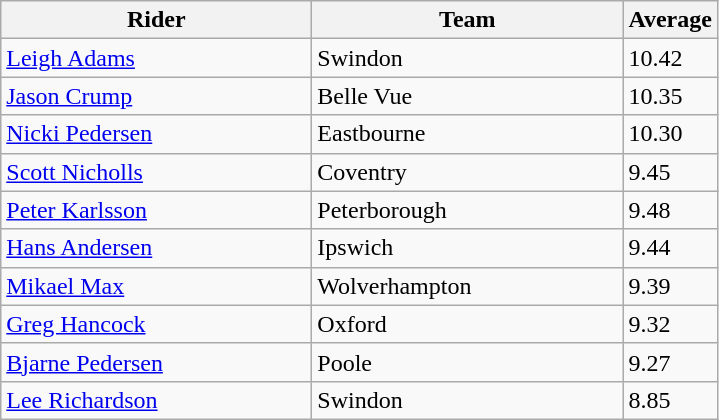<table class="wikitable" style="font-size: 100%">
<tr>
<th width=200>Rider</th>
<th width=200>Team</th>
<th width=40>Average</th>
</tr>
<tr>
<td align="left"> <a href='#'>Leigh Adams</a></td>
<td>Swindon</td>
<td>10.42</td>
</tr>
<tr>
<td align="left"> <a href='#'>Jason Crump</a></td>
<td>Belle Vue</td>
<td>10.35</td>
</tr>
<tr>
<td align="left"> <a href='#'>Nicki Pedersen</a></td>
<td>Eastbourne</td>
<td>10.30</td>
</tr>
<tr>
<td align="left"> <a href='#'>Scott Nicholls</a></td>
<td>Coventry</td>
<td>9.45</td>
</tr>
<tr>
<td align="left"> <a href='#'>Peter Karlsson</a></td>
<td>Peterborough</td>
<td>9.48</td>
</tr>
<tr>
<td align="left"> <a href='#'>Hans Andersen</a></td>
<td>Ipswich</td>
<td>9.44</td>
</tr>
<tr>
<td align="left"> <a href='#'>Mikael Max</a></td>
<td>Wolverhampton</td>
<td>9.39</td>
</tr>
<tr>
<td align="left"> <a href='#'>Greg Hancock</a></td>
<td>Oxford</td>
<td>9.32</td>
</tr>
<tr>
<td align="left"> <a href='#'>Bjarne Pedersen</a></td>
<td>Poole</td>
<td>9.27</td>
</tr>
<tr>
<td align="left"> <a href='#'>Lee Richardson</a></td>
<td>Swindon</td>
<td>8.85</td>
</tr>
</table>
